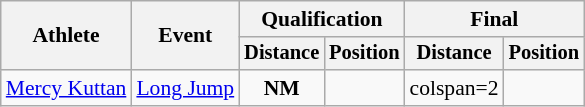<table class=wikitable style="font-size:90%">
<tr>
<th rowspan="2">Athlete</th>
<th rowspan="2">Event</th>
<th colspan="2">Qualification</th>
<th colspan="2">Final</th>
</tr>
<tr style="font-size:95%">
<th>Distance</th>
<th>Position</th>
<th>Distance</th>
<th>Position</th>
</tr>
<tr style=text-align:center>
<td style=text-align:left><a href='#'>Mercy Kuttan</a></td>
<td style="text-align:left"><a href='#'>Long Jump</a></td>
<td><strong>NM</strong></td>
<td></td>
<td>colspan=2 </td>
</tr>
</table>
